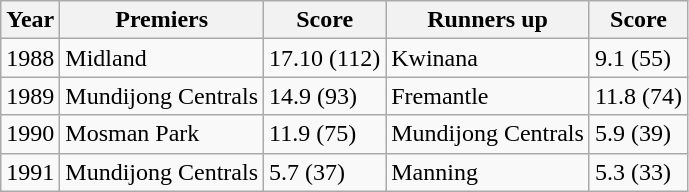<table class="wikitable">
<tr>
<th>Year</th>
<th>Premiers</th>
<th>Score</th>
<th>Runners up</th>
<th>Score</th>
</tr>
<tr>
<td>1988</td>
<td>Midland</td>
<td>17.10 (112)</td>
<td>Kwinana</td>
<td>9.1 (55)</td>
</tr>
<tr>
<td>1989</td>
<td>Mundijong Centrals</td>
<td>14.9 (93)</td>
<td>Fremantle</td>
<td>11.8 (74)</td>
</tr>
<tr>
<td>1990</td>
<td>Mosman Park</td>
<td>11.9 (75)</td>
<td>Mundijong Centrals</td>
<td>5.9 (39)</td>
</tr>
<tr>
<td>1991</td>
<td>Mundijong Centrals</td>
<td>5.7 (37)</td>
<td>Manning</td>
<td>5.3 (33)</td>
</tr>
</table>
